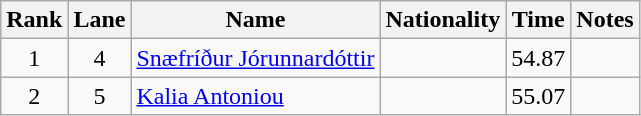<table class="wikitable sortable" style="text-align:center">
<tr>
<th>Rank</th>
<th>Lane</th>
<th>Name</th>
<th>Nationality</th>
<th>Time</th>
<th>Notes</th>
</tr>
<tr>
<td>1</td>
<td>4</td>
<td align=left><a href='#'>Snæfríður Jórunnardóttir</a></td>
<td align=left></td>
<td>54.87</td>
<td></td>
</tr>
<tr>
<td>2</td>
<td>5</td>
<td align=left><a href='#'>Kalia Antoniou</a></td>
<td align=left></td>
<td>55.07</td>
<td></td>
</tr>
</table>
